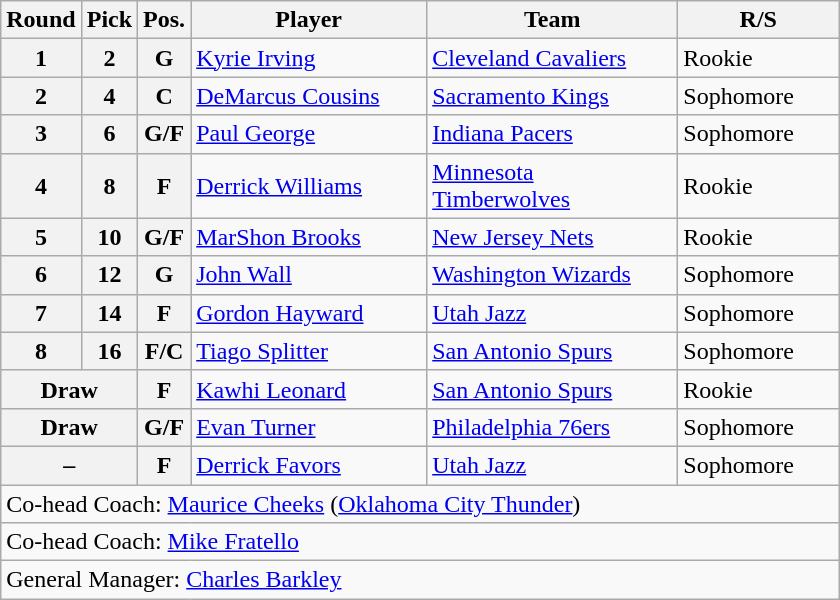<table class="wikitable">
<tr>
<th>Round</th>
<th>Pick</th>
<th>Pos.</th>
<th style="width:150px;">Player</th>
<th width=160>Team</th>
<th width=100>R/S</th>
</tr>
<tr>
<th>1</th>
<th>2</th>
<th>G</th>
<td><a href='#'>Kyrie Irving</a></td>
<td><a href='#'>Cleveland Cavaliers</a></td>
<td>Rookie</td>
</tr>
<tr>
<th>2</th>
<th>4</th>
<th>C</th>
<td><a href='#'>DeMarcus Cousins</a></td>
<td><a href='#'>Sacramento Kings</a></td>
<td>Sophomore</td>
</tr>
<tr>
<th>3</th>
<th>6</th>
<th>G/F</th>
<td><a href='#'>Paul George</a></td>
<td><a href='#'>Indiana Pacers</a></td>
<td>Sophomore</td>
</tr>
<tr>
<th>4</th>
<th>8</th>
<th>F</th>
<td><a href='#'>Derrick Williams</a></td>
<td><a href='#'>Minnesota Timberwolves</a></td>
<td>Rookie</td>
</tr>
<tr>
<th>5</th>
<th>10</th>
<th>G/F</th>
<td><a href='#'>MarShon Brooks</a></td>
<td><a href='#'>New Jersey Nets</a></td>
<td>Rookie</td>
</tr>
<tr>
<th>6</th>
<th>12</th>
<th>G</th>
<td><a href='#'>John Wall</a></td>
<td><a href='#'>Washington Wizards</a></td>
<td>Sophomore</td>
</tr>
<tr>
<th>7</th>
<th>14</th>
<th>F</th>
<td><a href='#'>Gordon Hayward</a></td>
<td><a href='#'>Utah Jazz</a></td>
<td>Sophomore</td>
</tr>
<tr>
<th>8</th>
<th>16</th>
<th>F/C</th>
<td><a href='#'>Tiago Splitter</a></td>
<td><a href='#'>San Antonio Spurs</a></td>
<td>Sophomore</td>
</tr>
<tr>
<th ! !scope="col" colspan="2">Draw</th>
<th>F</th>
<td><a href='#'>Kawhi Leonard</a></td>
<td><a href='#'>San Antonio Spurs</a></td>
<td>Rookie</td>
</tr>
<tr>
<th ! !scope="col" colspan="2">Draw</th>
<th>G/F</th>
<td><a href='#'>Evan Turner</a></td>
<td><a href='#'>Philadelphia 76ers</a></td>
<td>Sophomore</td>
</tr>
<tr>
<th ! !scope="col" colspan="2">–</th>
<th>F</th>
<td><a href='#'>Derrick Favors</a></td>
<td><a href='#'>Utah Jazz</a></td>
<td>Sophomore</td>
</tr>
<tr>
<td colspan="6">Co-head Coach: <a href='#'>Maurice Cheeks</a> (<a href='#'>Oklahoma City Thunder</a>)</td>
</tr>
<tr>
<td colspan="6">Co-head Coach: <a href='#'>Mike Fratello</a></td>
</tr>
<tr>
<td colspan="6">General Manager: <a href='#'>Charles Barkley</a></td>
</tr>
</table>
